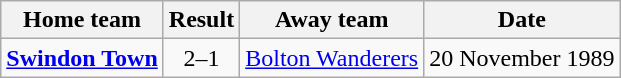<table class="wikitable" style="text-align: center">
<tr>
<th>Home team</th>
<th>Result</th>
<th>Away team</th>
<th>Date</th>
</tr>
<tr>
<td><strong><a href='#'>Swindon Town</a></strong></td>
<td>2–1</td>
<td><a href='#'>Bolton Wanderers</a></td>
<td>20 November 1989</td>
</tr>
</table>
